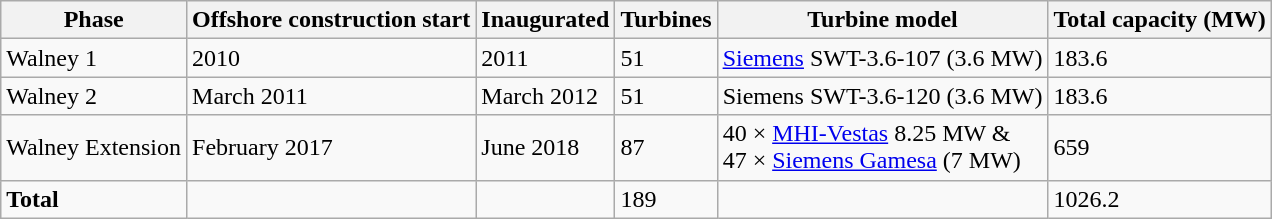<table class="wikitable" style="text-align:left;">
<tr>
<th>Phase</th>
<th>Offshore construction start</th>
<th>Inaugurated</th>
<th>Turbines</th>
<th>Turbine model</th>
<th>Total capacity (MW)</th>
</tr>
<tr>
<td>Walney 1</td>
<td>2010</td>
<td>2011</td>
<td>51</td>
<td><a href='#'>Siemens</a> SWT-3.6-107 (3.6 MW)</td>
<td>183.6</td>
</tr>
<tr>
<td>Walney 2</td>
<td>March 2011</td>
<td>March 2012</td>
<td>51</td>
<td>Siemens SWT-3.6-120 (3.6 MW)</td>
<td>183.6</td>
</tr>
<tr>
<td>Walney Extension</td>
<td>February 2017</td>
<td>June 2018</td>
<td>87</td>
<td>40 × <a href='#'>MHI-Vestas</a> 8.25 MW &<br>47 × <a href='#'>Siemens Gamesa</a> (7 MW)</td>
<td>659</td>
</tr>
<tr>
<td><strong>Total</strong></td>
<td></td>
<td></td>
<td>189</td>
<td></td>
<td>1026.2</td>
</tr>
</table>
